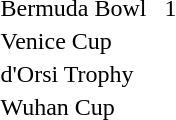<table>
<tr>
<td>Bermuda Bowl</td>
<td></td>
<td></td>
<td> 1<br></td>
</tr>
<tr>
<td>Venice Cup</td>
<td></td>
<td></td>
<td><br></td>
</tr>
<tr>
<td>d'Orsi Trophy</td>
<td></td>
<td></td>
<td><br></td>
</tr>
<tr>
<td>Wuhan Cup</td>
<td></td>
<td></td>
<td><br></td>
</tr>
</table>
